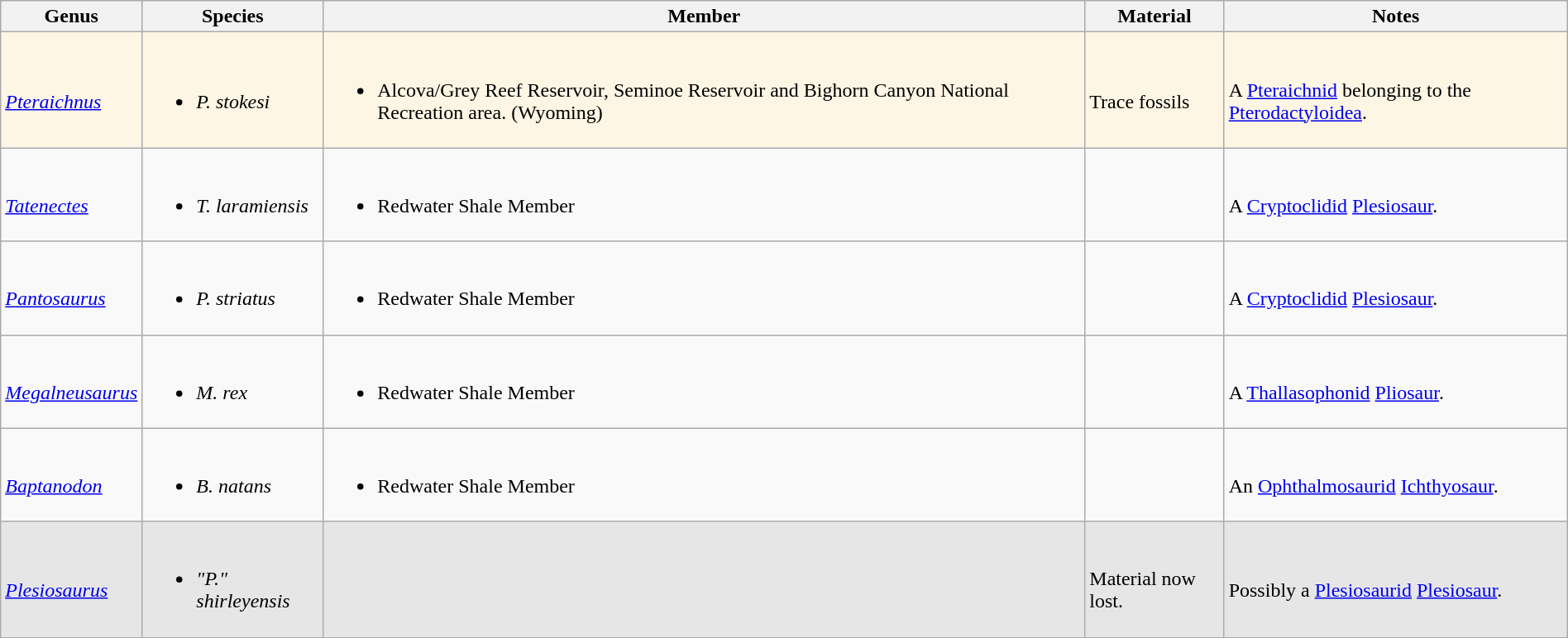<table class="wikitable" align="center" width="100%">
<tr>
<th>Genus</th>
<th>Species</th>
<th>Member</th>
<th>Material</th>
<th>Notes</th>
</tr>
<tr>
<td style="background:#FEF6E4;"><br><em><a href='#'>Pteraichnus</a></em></td>
<td style="background:#FEF6E4;"><br><ul><li><em>P. stokesi</em></li></ul></td>
<td style="background:#FEF6E4;"><br><ul><li>Alcova/Grey Reef Reservoir, Seminoe Reservoir and Bighorn Canyon National Recreation area. (Wyoming)</li></ul></td>
<td style="background:#FEF6E4;"><br>Trace fossils</td>
<td style="background:#FEF6E4;"><br>A <a href='#'>Pteraichnid</a> belonging to the <a href='#'>Pterodactyloidea</a>.</td>
</tr>
<tr>
<td><br><em><a href='#'>Tatenectes</a></em></td>
<td><br><ul><li><em>T. laramiensis</em></li></ul></td>
<td><br><ul><li>Redwater Shale Member</li></ul></td>
<td></td>
<td><br>A <a href='#'>Cryptoclidid</a> <a href='#'>Plesiosaur</a>.</td>
</tr>
<tr>
<td><br><em><a href='#'>Pantosaurus</a></em></td>
<td><br><ul><li><em>P. striatus</em></li></ul></td>
<td><br><ul><li>Redwater Shale Member</li></ul></td>
<td></td>
<td><br>A <a href='#'>Cryptoclidid</a> <a href='#'>Plesiosaur</a>.</td>
</tr>
<tr>
<td><br><em><a href='#'>Megalneusaurus</a></em></td>
<td><br><ul><li><em>M. rex</em></li></ul></td>
<td><br><ul><li>Redwater Shale Member</li></ul></td>
<td></td>
<td><br>A <a href='#'>Thallasophonid</a> <a href='#'>Pliosaur</a>.</td>
</tr>
<tr>
<td><br><em><a href='#'>Baptanodon</a></em></td>
<td><br><ul><li><em>B. natans</em></li></ul></td>
<td><br><ul><li>Redwater Shale Member</li></ul></td>
<td></td>
<td><br>An <a href='#'>Ophthalmosaurid</a> <a href='#'>Ichthyosaur</a>.</td>
</tr>
<tr>
<td style="background:#E6E6E6;"><br><em><a href='#'>Plesiosaurus</a></em></td>
<td style="background:#E6E6E6;"><br><ul><li><em>"P." shirleyensis</em></li></ul></td>
<td style="background:#E6E6E6;"></td>
<td style="background:#E6E6E6;"><br>Material now lost.</td>
<td style="background:#E6E6E6;"><br>Possibly a <a href='#'>Plesiosaurid</a> <a href='#'>Plesiosaur</a>.</td>
</tr>
</table>
